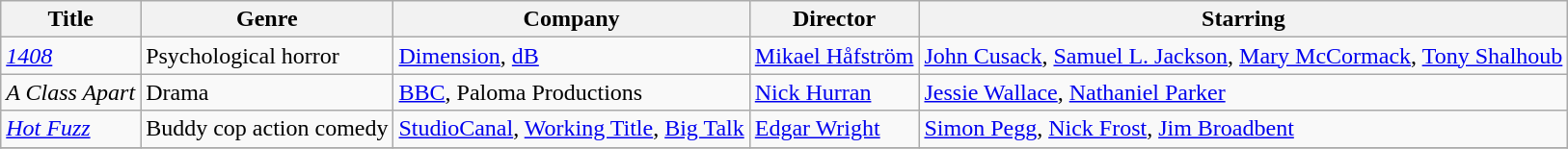<table class="wikitable unsortable">
<tr>
<th>Title</th>
<th>Genre</th>
<th>Company</th>
<th>Director</th>
<th>Starring</th>
</tr>
<tr>
<td><em><a href='#'>1408</a></em></td>
<td>Psychological horror</td>
<td><a href='#'>Dimension</a>, <a href='#'>dB</a></td>
<td><a href='#'>Mikael Håfström</a></td>
<td><a href='#'>John Cusack</a>, <a href='#'>Samuel L. Jackson</a>, <a href='#'>Mary McCormack</a>, <a href='#'>Tony Shalhoub</a></td>
</tr>
<tr>
<td><em>A Class Apart</em></td>
<td>Drama</td>
<td><a href='#'>BBC</a>, Paloma Productions</td>
<td><a href='#'>Nick Hurran</a></td>
<td><a href='#'>Jessie Wallace</a>, <a href='#'>Nathaniel Parker</a></td>
</tr>
<tr>
<td><em><a href='#'>Hot Fuzz</a></em></td>
<td>Buddy cop action comedy</td>
<td><a href='#'>StudioCanal</a>, <a href='#'>Working Title</a>, <a href='#'>Big Talk</a></td>
<td><a href='#'>Edgar Wright</a></td>
<td><a href='#'>Simon Pegg</a>, <a href='#'>Nick Frost</a>, <a href='#'>Jim Broadbent</a></td>
</tr>
<tr>
</tr>
</table>
